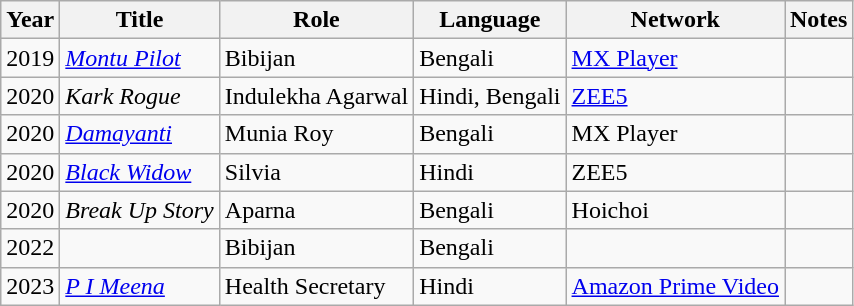<table class="wikitable sortable">
<tr>
<th>Year</th>
<th>Title</th>
<th>Role</th>
<th>Language</th>
<th>Network</th>
<th>Notes</th>
</tr>
<tr>
<td>2019</td>
<td><em><a href='#'>Montu Pilot</a></em></td>
<td>Bibijan</td>
<td>Bengali</td>
<td><a href='#'>MX Player</a></td>
<td></td>
</tr>
<tr>
<td>2020</td>
<td><em>Kark Rogue</em></td>
<td>Indulekha Agarwal</td>
<td>Hindi, Bengali</td>
<td><a href='#'>ZEE5</a></td>
<td></td>
</tr>
<tr>
<td>2020</td>
<td><a href='#'><em>Damayanti</em></a></td>
<td>Munia Roy</td>
<td>Bengali</td>
<td>MX Player</td>
<td></td>
</tr>
<tr>
<td>2020</td>
<td><a href='#'><em>Black Widow</em></a></td>
<td>Silvia</td>
<td>Hindi</td>
<td>ZEE5</td>
<td></td>
</tr>
<tr>
<td>2020</td>
<td><em>Break Up Story</em></td>
<td>Aparna</td>
<td>Bengali</td>
<td>Hoichoi</td>
<td></td>
</tr>
<tr>
<td>2022</td>
<td></td>
<td>Bibijan</td>
<td>Bengali</td>
<td></td>
<td></td>
</tr>
<tr>
<td>2023</td>
<td><em><a href='#'>P I Meena</a></td>
<td>Health Secretary</td>
<td>Hindi</td>
<td><a href='#'>Amazon Prime Video</a></td>
<td></td>
</tr>
</table>
